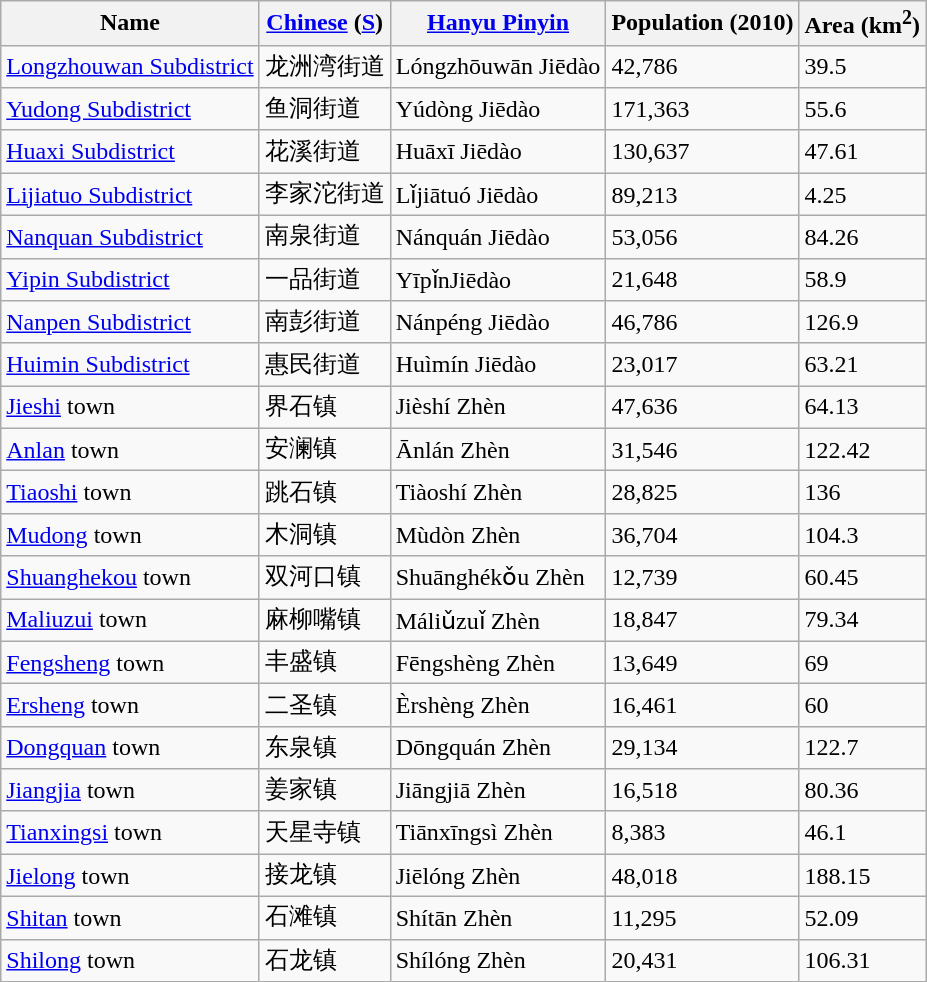<table class="wikitable">
<tr>
<th>Name</th>
<th><a href='#'>Chinese</a> (<a href='#'>S</a>)</th>
<th><a href='#'>Hanyu Pinyin</a></th>
<th>Population (2010)</th>
<th>Area (km<sup>2</sup>)</th>
</tr>
<tr>
<td><a href='#'>Longzhouwan Subdistrict</a></td>
<td>龙洲湾街道</td>
<td>Lóngzhōuwān Jiēdào</td>
<td>42,786</td>
<td>39.5</td>
</tr>
<tr>
<td><a href='#'>Yudong Subdistrict</a></td>
<td>鱼洞街道</td>
<td>Yúdòng Jiēdào</td>
<td>171,363</td>
<td>55.6</td>
</tr>
<tr>
<td><a href='#'>Huaxi Subdistrict</a></td>
<td>花溪街道</td>
<td>Huāxī Jiēdào</td>
<td>130,637</td>
<td>47.61</td>
</tr>
<tr>
<td><a href='#'>Lijiatuo Subdistrict</a></td>
<td>李家沱街道</td>
<td>Lǐjiātuó Jiēdào</td>
<td>89,213</td>
<td>4.25</td>
</tr>
<tr>
<td><a href='#'>Nanquan Subdistrict</a></td>
<td>南泉街道</td>
<td>Nánquán Jiēdào</td>
<td>53,056</td>
<td>84.26</td>
</tr>
<tr>
<td><a href='#'>Yipin Subdistrict</a></td>
<td>一品街道</td>
<td>YīpǐnJiēdào</td>
<td>21,648</td>
<td>58.9</td>
</tr>
<tr>
<td><a href='#'>Nanpen Subdistrict</a></td>
<td>南彭街道</td>
<td>Nánpéng Jiēdào</td>
<td>46,786</td>
<td>126.9</td>
</tr>
<tr>
<td><a href='#'>Huimin Subdistrict</a></td>
<td>惠民街道</td>
<td>Huìmín Jiēdào</td>
<td>23,017</td>
<td>63.21</td>
</tr>
<tr>
<td><a href='#'>Jieshi</a> town</td>
<td>界石镇</td>
<td>Jièshí Zhèn</td>
<td>47,636</td>
<td>64.13</td>
</tr>
<tr>
<td><a href='#'>Anlan</a> town</td>
<td>安澜镇</td>
<td>Ānlán Zhèn</td>
<td>31,546</td>
<td>122.42</td>
</tr>
<tr>
<td><a href='#'>Tiaoshi</a> town</td>
<td>跳石镇</td>
<td>Tiàoshí Zhèn</td>
<td>28,825</td>
<td>136</td>
</tr>
<tr>
<td><a href='#'>Mudong</a> town</td>
<td>木洞镇</td>
<td>Mùdòn Zhèn</td>
<td>36,704</td>
<td>104.3</td>
</tr>
<tr>
<td><a href='#'>Shuanghekou</a> town</td>
<td>双河口镇</td>
<td>Shuānghékǒu Zhèn</td>
<td>12,739</td>
<td>60.45</td>
</tr>
<tr>
<td><a href='#'>Maliuzui</a> town</td>
<td>麻柳嘴镇</td>
<td>Máliǔzuǐ Zhèn</td>
<td>18,847</td>
<td>79.34</td>
</tr>
<tr>
<td><a href='#'>Fengsheng</a> town</td>
<td>丰盛镇</td>
<td>Fēngshèng Zhèn</td>
<td>13,649</td>
<td>69</td>
</tr>
<tr>
<td><a href='#'>Ersheng</a> town</td>
<td>二圣镇</td>
<td>Èrshèng Zhèn</td>
<td>16,461</td>
<td>60</td>
</tr>
<tr>
<td><a href='#'>Dongquan</a> town</td>
<td>东泉镇</td>
<td>Dōngquán Zhèn</td>
<td>29,134</td>
<td>122.7</td>
</tr>
<tr>
<td><a href='#'>Jiangjia</a> town</td>
<td>姜家镇</td>
<td>Jiāngjiā Zhèn</td>
<td>16,518</td>
<td>80.36</td>
</tr>
<tr>
<td><a href='#'>Tianxingsi</a> town</td>
<td>天星寺镇</td>
<td>Tiānxīngsì Zhèn</td>
<td>8,383</td>
<td>46.1</td>
</tr>
<tr>
<td><a href='#'>Jielong</a> town</td>
<td>接龙镇</td>
<td>Jiēlóng Zhèn</td>
<td>48,018</td>
<td>188.15</td>
</tr>
<tr>
<td><a href='#'>Shitan</a> town</td>
<td>石滩镇</td>
<td>Shítān Zhèn</td>
<td>11,295</td>
<td>52.09</td>
</tr>
<tr>
<td><a href='#'>Shilong</a> town</td>
<td>石龙镇</td>
<td>Shílóng Zhèn</td>
<td>20,431</td>
<td>106.31</td>
</tr>
</table>
